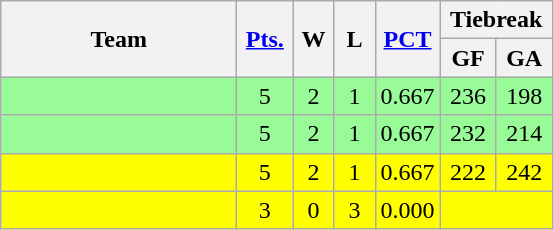<table class=wikitable>
<tr align=center>
<th width=150px rowspan=2>Team</th>
<th width=30px rowspan=2><a href='#'>Pts.</a></th>
<th width=20px rowspan=2>W</th>
<th width=20px rowspan=2>L</th>
<th rowspan=2><a href='#'>PCT</a></th>
<th colspan=2>Tiebreak</th>
</tr>
<tr align=center>
<th width=30px>GF</th>
<th width=30px>GA</th>
</tr>
<tr align=center bgcolor="#98fb98">
<td align=left></td>
<td>5</td>
<td>2</td>
<td>1</td>
<td>0.667</td>
<td>236</td>
<td>198</td>
</tr>
<tr align=center bgcolor="#98fb98">
<td align=left></td>
<td>5</td>
<td>2</td>
<td>1</td>
<td>0.667</td>
<td>232</td>
<td>214</td>
</tr>
<tr align=center bgcolor="yellow">
<td align=left></td>
<td>5</td>
<td>2</td>
<td>1</td>
<td>0.667</td>
<td>222</td>
<td>242</td>
</tr>
<tr align=center bgcolor="yellow">
<td align=left></td>
<td>3</td>
<td>0</td>
<td>3</td>
<td>0.000</td>
<td colspan=2></td>
</tr>
</table>
